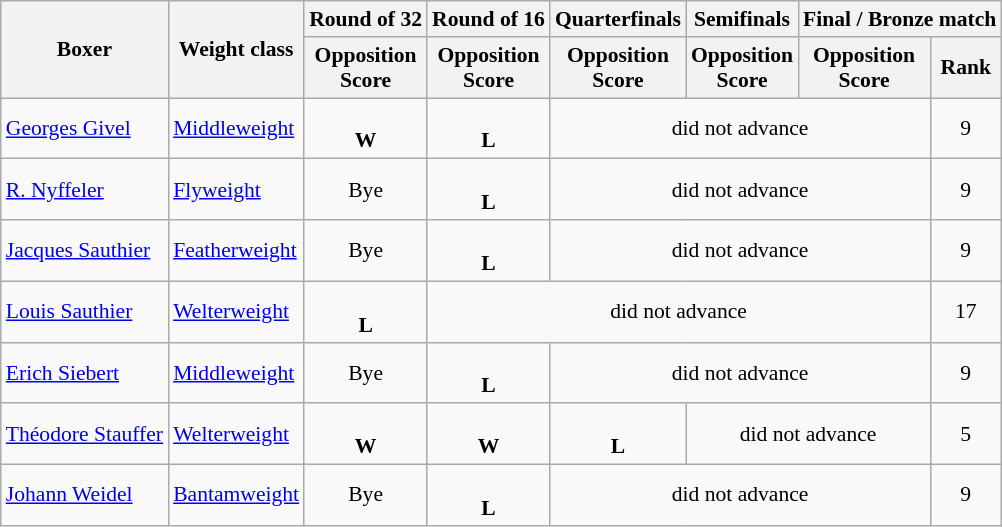<table class=wikitable style="font-size:90%">
<tr>
<th rowspan="2">Boxer</th>
<th rowspan="2">Weight class</th>
<th>Round of 32</th>
<th>Round of 16</th>
<th>Quarterfinals</th>
<th>Semifinals</th>
<th colspan="2">Final / Bronze match</th>
</tr>
<tr>
<th>Opposition<br>Score</th>
<th>Opposition<br>Score</th>
<th>Opposition<br>Score</th>
<th>Opposition<br>Score</th>
<th>Opposition<br>Score</th>
<th>Rank</th>
</tr>
<tr>
<td><a href='#'>Georges Givel</a></td>
<td><a href='#'>Middleweight</a></td>
<td align=center> <br> <strong>W</strong></td>
<td align=center> <br> <strong>L</strong></td>
<td align=center colspan=3>did not advance</td>
<td align=center>9</td>
</tr>
<tr>
<td><a href='#'>R. Nyffeler</a></td>
<td><a href='#'>Flyweight</a></td>
<td align=center>Bye</td>
<td align=center> <br> <strong>L</strong></td>
<td align=center colspan=3>did not advance</td>
<td align=center>9</td>
</tr>
<tr>
<td><a href='#'>Jacques Sauthier</a></td>
<td><a href='#'>Featherweight</a></td>
<td align=center>Bye</td>
<td align=center> <br> <strong>L</strong></td>
<td align=center colspan=3>did not advance</td>
<td align=center>9</td>
</tr>
<tr>
<td><a href='#'>Louis Sauthier</a></td>
<td><a href='#'>Welterweight</a></td>
<td align=center> <br> <strong>L</strong></td>
<td align=center colspan=4>did not advance</td>
<td align=center>17</td>
</tr>
<tr>
<td><a href='#'>Erich Siebert</a></td>
<td><a href='#'>Middleweight</a></td>
<td align=center>Bye</td>
<td align=center> <br> <strong>L</strong></td>
<td align=center colspan=3>did not advance</td>
<td align=center>9</td>
</tr>
<tr>
<td><a href='#'>Théodore Stauffer</a></td>
<td><a href='#'>Welterweight</a></td>
<td align=center> <br> <strong>W</strong></td>
<td align=center> <br> <strong>W</strong></td>
<td align=center> <br> <strong>L</strong></td>
<td align=center colspan=2>did not advance</td>
<td align=center>5</td>
</tr>
<tr>
<td><a href='#'>Johann Weidel</a></td>
<td><a href='#'>Bantamweight</a></td>
<td align=center>Bye</td>
<td align=center> <br> <strong>L</strong></td>
<td align=center colspan=3>did not advance</td>
<td align=center>9</td>
</tr>
</table>
